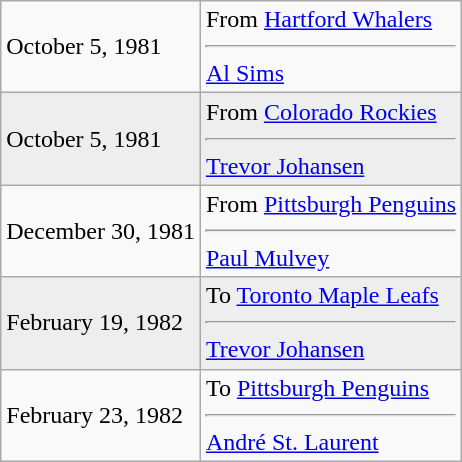<table class="wikitable">
<tr>
<td>October 5, 1981</td>
<td valign="top">From <a href='#'>Hartford Whalers</a><hr><a href='#'>Al Sims</a></td>
</tr>
<tr style="background:#eee;">
<td>October 5, 1981</td>
<td valign="top">From <a href='#'>Colorado Rockies</a><hr><a href='#'>Trevor Johansen</a></td>
</tr>
<tr>
<td>December 30, 1981</td>
<td valign="top">From <a href='#'>Pittsburgh Penguins</a><hr><a href='#'>Paul Mulvey</a></td>
</tr>
<tr style="background:#eee;">
<td>February 19, 1982</td>
<td valign="top">To <a href='#'>Toronto Maple Leafs</a><hr><a href='#'>Trevor Johansen</a></td>
</tr>
<tr>
<td>February 23, 1982</td>
<td valign="top">To <a href='#'>Pittsburgh Penguins</a><hr><a href='#'>André St. Laurent</a></td>
</tr>
</table>
